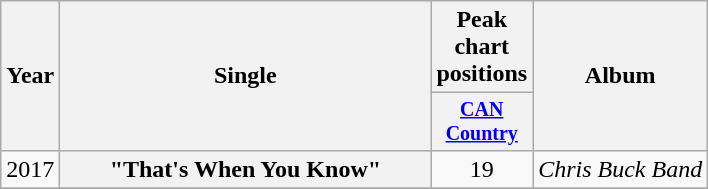<table class="wikitable plainrowheaders" style="text-align:center;">
<tr>
<th rowspan="2" style="width:1em;">Year</th>
<th rowspan="2" style="width:15em;">Single</th>
<th>Peak chart<br>positions</th>
<th rowspan="2">Album</th>
</tr>
<tr style="font-size:smaller;">
<th style="width:3.5em;"><a href='#'>CAN Country</a><br></th>
</tr>
<tr>
<td>2017</td>
<th scope="row">"That's When You Know" <br> </th>
<td>19</td>
<td align="left"><em>Chris Buck Band</em></td>
</tr>
<tr>
</tr>
</table>
